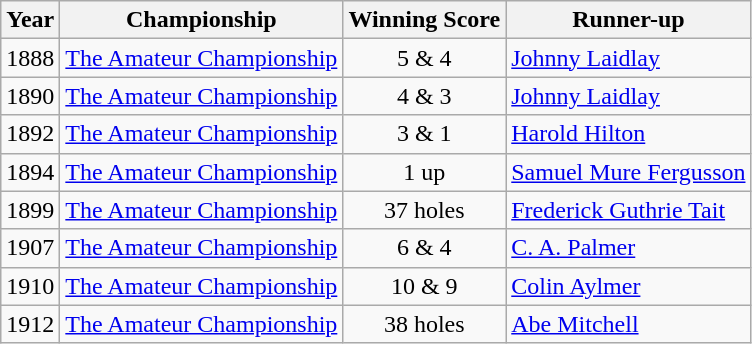<table class="wikitable">
<tr>
<th>Year</th>
<th>Championship</th>
<th>Winning Score</th>
<th>Runner-up</th>
</tr>
<tr>
<td>1888</td>
<td><a href='#'>The Amateur Championship</a></td>
<td align=center>5 & 4</td>
<td> <a href='#'>Johnny Laidlay</a></td>
</tr>
<tr>
<td>1890</td>
<td><a href='#'>The Amateur Championship</a></td>
<td align=center>4 & 3</td>
<td> <a href='#'>Johnny Laidlay</a></td>
</tr>
<tr>
<td>1892</td>
<td><a href='#'>The Amateur Championship</a></td>
<td align=center>3 & 1</td>
<td> <a href='#'>Harold Hilton</a></td>
</tr>
<tr>
<td>1894</td>
<td><a href='#'>The Amateur Championship</a></td>
<td align=center>1 up</td>
<td> <a href='#'>Samuel Mure Fergusson</a></td>
</tr>
<tr>
<td>1899</td>
<td><a href='#'>The Amateur Championship</a></td>
<td align=center>37 holes</td>
<td> <a href='#'>Frederick Guthrie Tait</a></td>
</tr>
<tr>
<td>1907</td>
<td><a href='#'>The Amateur Championship</a></td>
<td align=center>6 & 4</td>
<td> <a href='#'>C. A. Palmer</a></td>
</tr>
<tr>
<td>1910</td>
<td><a href='#'>The Amateur Championship</a></td>
<td align=center>10 & 9</td>
<td> <a href='#'>Colin Aylmer</a></td>
</tr>
<tr>
<td>1912</td>
<td><a href='#'>The Amateur Championship</a></td>
<td align=center>38 holes</td>
<td> <a href='#'>Abe Mitchell</a></td>
</tr>
</table>
